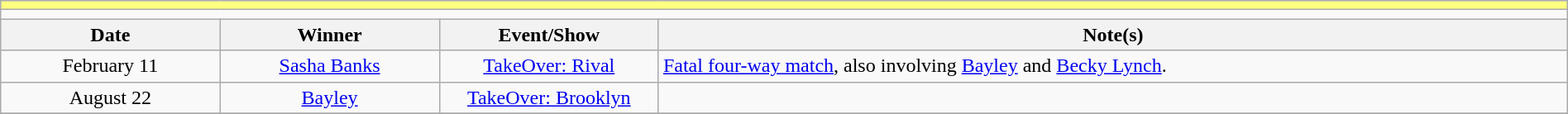<table class="wikitable" style="text-align:center; width:100%;">
<tr style="background:#FFFF80;">
<td colspan="5"></td>
</tr>
<tr>
<td colspan="5"><strong></strong></td>
</tr>
<tr>
<th width=14%>Date</th>
<th width=14%>Winner</th>
<th width=14%>Event/Show</th>
<th width=58%>Note(s)</th>
</tr>
<tr>
<td>February 11</td>
<td><a href='#'>Sasha Banks</a></td>
<td><a href='#'>TakeOver: Rival</a></td>
<td align=left><a href='#'>Fatal four-way match</a>, also involving <a href='#'>Bayley</a> and <a href='#'>Becky Lynch</a>.</td>
</tr>
<tr>
<td>August 22</td>
<td><a href='#'>Bayley</a></td>
<td><a href='#'>TakeOver: Brooklyn</a></td>
<td></td>
</tr>
<tr>
</tr>
</table>
